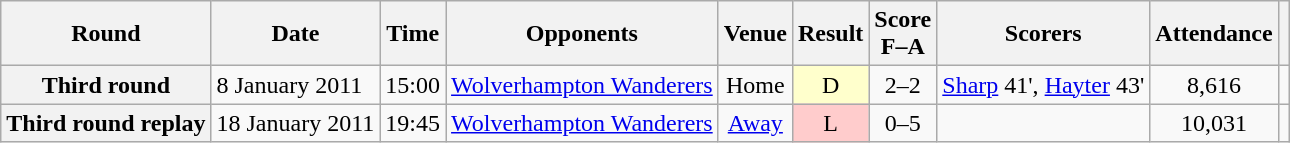<table class="wikitable plainrowheaders sortable" style="text-align:center">
<tr>
<th scope="col">Round</th>
<th scope="col">Date</th>
<th scope="col">Time</th>
<th scope="col">Opponents</th>
<th scope="col">Venue</th>
<th scope="col">Result</th>
<th scope="col">Score<br>F–A</th>
<th scope="col" class="unsortable">Scorers</th>
<th scope="col">Attendance</th>
<th scope="col" class="unsortable"></th>
</tr>
<tr>
<th scope=row>Third round</th>
<td align=left>8 January 2011</td>
<td>15:00</td>
<td align=left><a href='#'>Wolverhampton Wanderers</a></td>
<td>Home</td>
<td bgcolor=#FFFFCC>D</td>
<td>2–2</td>
<td align=left><a href='#'>Sharp</a> 41', <a href='#'>Hayter</a> 43'</td>
<td>8,616</td>
<td></td>
</tr>
<tr>
<th scope=row>Third round replay</th>
<td align=left>18 January 2011</td>
<td>19:45</td>
<td align=left><a href='#'>Wolverhampton Wanderers</a></td>
<td><a href='#'>Away</a></td>
<td bgcolor=#FFCCCC>L</td>
<td>0–5</td>
<td></td>
<td>10,031</td>
<td></td>
</tr>
</table>
